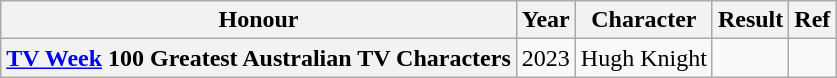<table class="wikitable sortable plainrowheaders">
<tr>
<th>Honour</th>
<th>Year</th>
<th>Character</th>
<th>Result</th>
<th>Ref</th>
</tr>
<tr>
<th scope="row"><a href='#'>TV Week</a> 100 Greatest Australian TV Characters</th>
<td>2023</td>
<td>Hugh Knight</td>
<td></td>
<td align="center"></td>
</tr>
</table>
